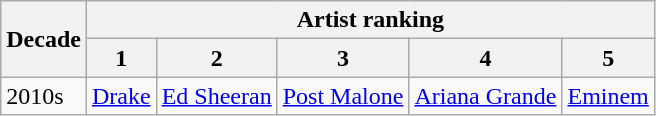<table class="wikitable">
<tr>
<th rowspan="2">Decade</th>
<th colspan="5">Artist ranking</th>
</tr>
<tr>
<th>1</th>
<th>2</th>
<th>3</th>
<th>4</th>
<th>5</th>
</tr>
<tr>
<td>2010s</td>
<td><a href='#'>Drake</a> </td>
<td><a href='#'>Ed Sheeran</a></td>
<td><a href='#'>Post Malone</a></td>
<td><a href='#'>Ariana Grande</a></td>
<td><a href='#'>Eminem</a></td>
</tr>
</table>
